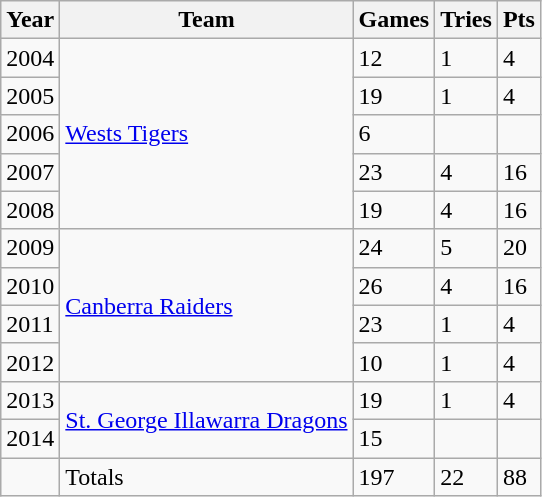<table class="wikitable">
<tr>
<th>Year</th>
<th>Team</th>
<th>Games</th>
<th>Tries</th>
<th>Pts</th>
</tr>
<tr>
<td>2004</td>
<td rowspan="5"> <a href='#'>Wests Tigers</a></td>
<td>12</td>
<td>1</td>
<td>4</td>
</tr>
<tr>
<td>2005</td>
<td>19</td>
<td>1</td>
<td>4</td>
</tr>
<tr>
<td>2006</td>
<td>6</td>
<td></td>
<td></td>
</tr>
<tr>
<td>2007</td>
<td>23</td>
<td>4</td>
<td>16</td>
</tr>
<tr>
<td>2008</td>
<td>19</td>
<td>4</td>
<td>16</td>
</tr>
<tr>
<td>2009</td>
<td rowspan="4"> <a href='#'>Canberra Raiders</a></td>
<td>24</td>
<td>5</td>
<td>20</td>
</tr>
<tr>
<td>2010</td>
<td>26</td>
<td>4</td>
<td>16</td>
</tr>
<tr>
<td>2011</td>
<td>23</td>
<td>1</td>
<td>4</td>
</tr>
<tr>
<td>2012</td>
<td>10</td>
<td>1</td>
<td>4</td>
</tr>
<tr>
<td>2013</td>
<td rowspan="2"> <a href='#'>St. George Illawarra Dragons</a></td>
<td>19</td>
<td>1</td>
<td>4</td>
</tr>
<tr>
<td>2014</td>
<td>15</td>
<td></td>
<td></td>
</tr>
<tr>
<td></td>
<td>Totals</td>
<td>197</td>
<td>22</td>
<td>88</td>
</tr>
</table>
